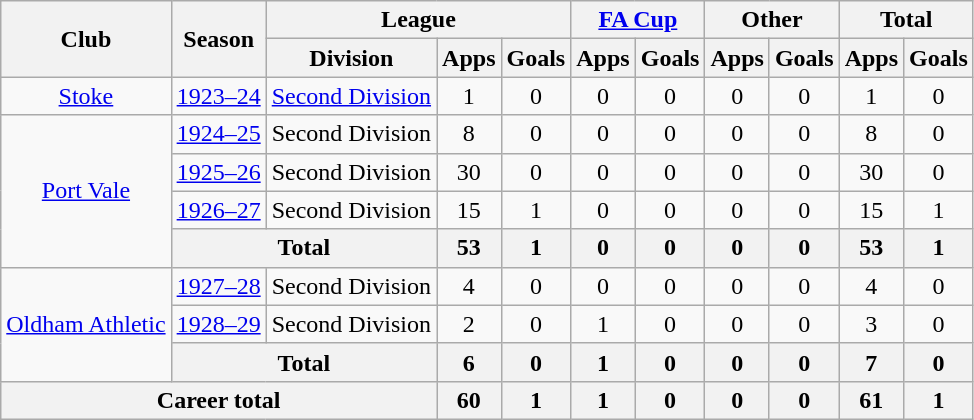<table class="wikitable" style="text-align:center">
<tr>
<th rowspan="2">Club</th>
<th rowspan="2">Season</th>
<th colspan="3">League</th>
<th colspan="2"><a href='#'>FA Cup</a></th>
<th colspan="2">Other</th>
<th colspan="2">Total</th>
</tr>
<tr>
<th>Division</th>
<th>Apps</th>
<th>Goals</th>
<th>Apps</th>
<th>Goals</th>
<th>Apps</th>
<th>Goals</th>
<th>Apps</th>
<th>Goals</th>
</tr>
<tr>
<td><a href='#'>Stoke</a></td>
<td><a href='#'>1923–24</a></td>
<td><a href='#'>Second Division</a></td>
<td>1</td>
<td>0</td>
<td>0</td>
<td>0</td>
<td>0</td>
<td>0</td>
<td>1</td>
<td>0</td>
</tr>
<tr>
<td rowspan="4"><a href='#'>Port Vale</a></td>
<td><a href='#'>1924–25</a></td>
<td>Second Division</td>
<td>8</td>
<td>0</td>
<td>0</td>
<td>0</td>
<td>0</td>
<td>0</td>
<td>8</td>
<td>0</td>
</tr>
<tr>
<td><a href='#'>1925–26</a></td>
<td>Second Division</td>
<td>30</td>
<td>0</td>
<td>0</td>
<td>0</td>
<td>0</td>
<td>0</td>
<td>30</td>
<td>0</td>
</tr>
<tr>
<td><a href='#'>1926–27</a></td>
<td>Second Division</td>
<td>15</td>
<td>1</td>
<td>0</td>
<td>0</td>
<td>0</td>
<td>0</td>
<td>15</td>
<td>1</td>
</tr>
<tr>
<th colspan="2">Total</th>
<th>53</th>
<th>1</th>
<th>0</th>
<th>0</th>
<th>0</th>
<th>0</th>
<th>53</th>
<th>1</th>
</tr>
<tr>
<td rowspan="3"><a href='#'>Oldham Athletic</a></td>
<td><a href='#'>1927–28</a></td>
<td>Second Division</td>
<td>4</td>
<td>0</td>
<td>0</td>
<td>0</td>
<td>0</td>
<td>0</td>
<td>4</td>
<td>0</td>
</tr>
<tr>
<td><a href='#'>1928–29</a></td>
<td>Second Division</td>
<td>2</td>
<td>0</td>
<td>1</td>
<td>0</td>
<td>0</td>
<td>0</td>
<td>3</td>
<td>0</td>
</tr>
<tr>
<th colspan="2">Total</th>
<th>6</th>
<th>0</th>
<th>1</th>
<th>0</th>
<th>0</th>
<th>0</th>
<th>7</th>
<th>0</th>
</tr>
<tr>
<th colspan=3>Career total</th>
<th>60</th>
<th>1</th>
<th>1</th>
<th>0</th>
<th>0</th>
<th>0</th>
<th>61</th>
<th>1</th>
</tr>
</table>
